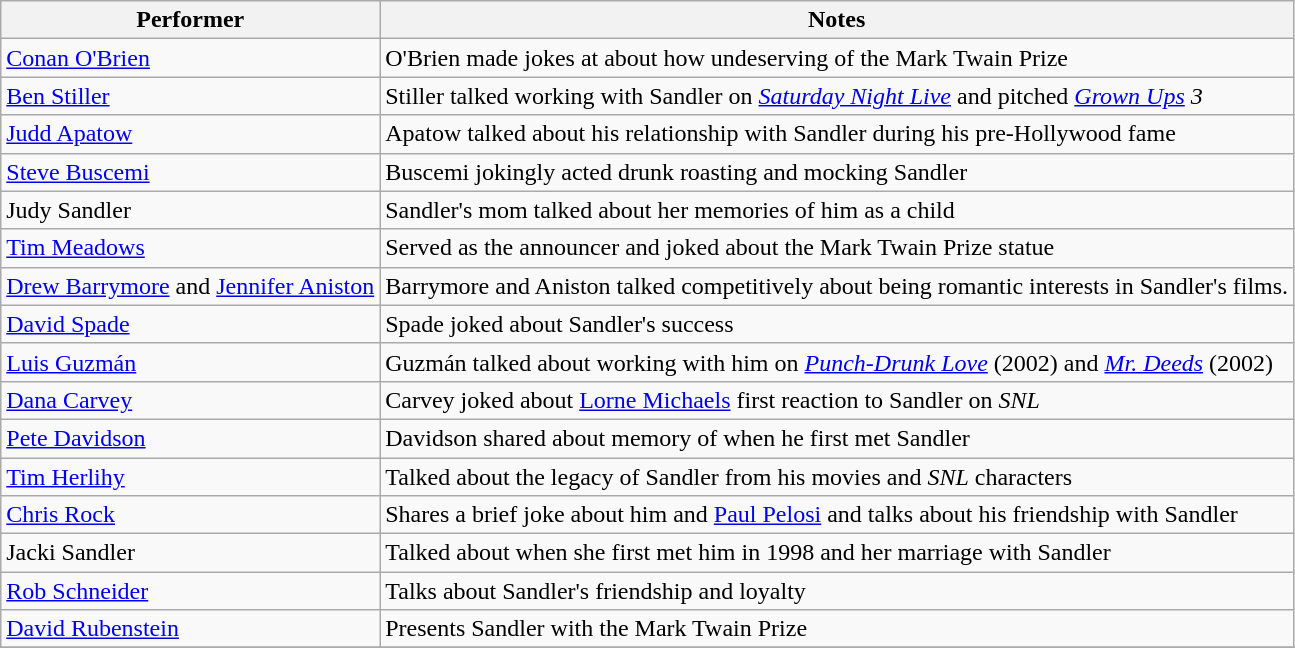<table class="wikitable plainrowheaders sortable" style="margin-right: 0;">
<tr>
<th scope="col">Performer</th>
<th scope="col" class="unsortable">Notes</th>
</tr>
<tr>
<td><a href='#'>Conan O'Brien</a></td>
<td>O'Brien made jokes at about how undeserving of the Mark Twain Prize</td>
</tr>
<tr>
<td><a href='#'>Ben Stiller</a></td>
<td>Stiller talked working with Sandler on <em><a href='#'>Saturday Night Live</a></em> and pitched <em><a href='#'>Grown Ups</a> 3</em></td>
</tr>
<tr>
<td><a href='#'>Judd Apatow</a></td>
<td>Apatow talked about his relationship with Sandler during his pre-Hollywood fame</td>
</tr>
<tr>
<td><a href='#'>Steve Buscemi</a></td>
<td>Buscemi jokingly acted drunk roasting and mocking Sandler</td>
</tr>
<tr>
<td>Judy Sandler</td>
<td>Sandler's mom talked about her memories of him as a child</td>
</tr>
<tr>
<td><a href='#'>Tim Meadows</a></td>
<td>Served as the announcer and joked about the Mark Twain Prize statue</td>
</tr>
<tr>
<td><a href='#'>Drew Barrymore</a> and <a href='#'>Jennifer Aniston</a></td>
<td>Barrymore and Aniston talked competitively about being romantic interests in Sandler's films.</td>
</tr>
<tr>
<td><a href='#'>David Spade</a></td>
<td>Spade joked about Sandler's success</td>
</tr>
<tr>
<td><a href='#'>Luis Guzmán</a></td>
<td>Guzmán talked about working with him on <em><a href='#'>Punch-Drunk Love</a></em> (2002) and <em><a href='#'>Mr. Deeds</a></em> (2002)</td>
</tr>
<tr>
<td><a href='#'>Dana Carvey</a></td>
<td>Carvey joked about <a href='#'>Lorne Michaels</a> first reaction to Sandler on <em>SNL</em></td>
</tr>
<tr>
<td><a href='#'>Pete Davidson</a></td>
<td>Davidson shared about memory of when he first met Sandler</td>
</tr>
<tr>
<td><a href='#'>Tim Herlihy</a></td>
<td>Talked about the legacy of Sandler from his movies and <em>SNL</em> characters</td>
</tr>
<tr>
<td><a href='#'>Chris Rock</a></td>
<td>Shares a brief joke about him and <a href='#'>Paul Pelosi</a> and talks about his friendship with Sandler</td>
</tr>
<tr>
<td>Jacki Sandler</td>
<td>Talked about when she first met him in 1998 and her marriage with Sandler</td>
</tr>
<tr>
<td><a href='#'>Rob Schneider</a></td>
<td>Talks about Sandler's friendship and loyalty</td>
</tr>
<tr>
<td><a href='#'>David Rubenstein</a></td>
<td>Presents Sandler with the Mark Twain Prize</td>
</tr>
<tr>
</tr>
</table>
